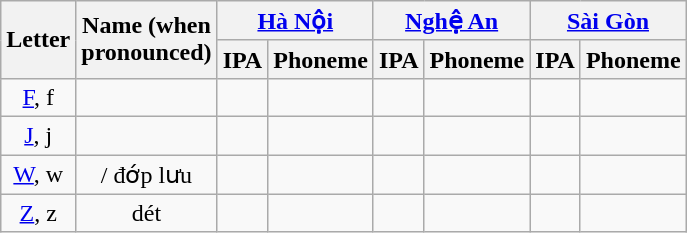<table class="wikitable" style="text-align:center">
<tr>
<th rowspan="2">Letter</th>
<th rowspan="2">Name (when<br>pronounced)</th>
<th colspan="2"><a href='#'>Hà Nội</a></th>
<th colspan="2"><a href='#'>Nghệ An</a></th>
<th colspan="2"><a href='#'>Sài Gòn</a></th>
</tr>
<tr>
<th>IPA</th>
<th>Phoneme</th>
<th>IPA</th>
<th>Phoneme</th>
<th>IPA</th>
<th>Phoneme</th>
</tr>
<tr>
<td><a href='#'>F</a>, f</td>
<td></td>
<td></td>
<td></td>
<td></td>
<td></td>
<td></td>
<td></td>
</tr>
<tr>
<td><a href='#'>J</a>, j</td>
<td></td>
<td></td>
<td></td>
<td></td>
<td></td>
<td></td>
<td></td>
</tr>
<tr>
<td><a href='#'>W</a>, w</td>
<td> / đớp lưu</td>
<td></td>
<td></td>
<td></td>
<td></td>
<td></td>
<td></td>
</tr>
<tr>
<td><a href='#'>Z</a>, z</td>
<td>dét</td>
<td></td>
<td></td>
<td></td>
<td></td>
<td></td>
<td></td>
</tr>
</table>
